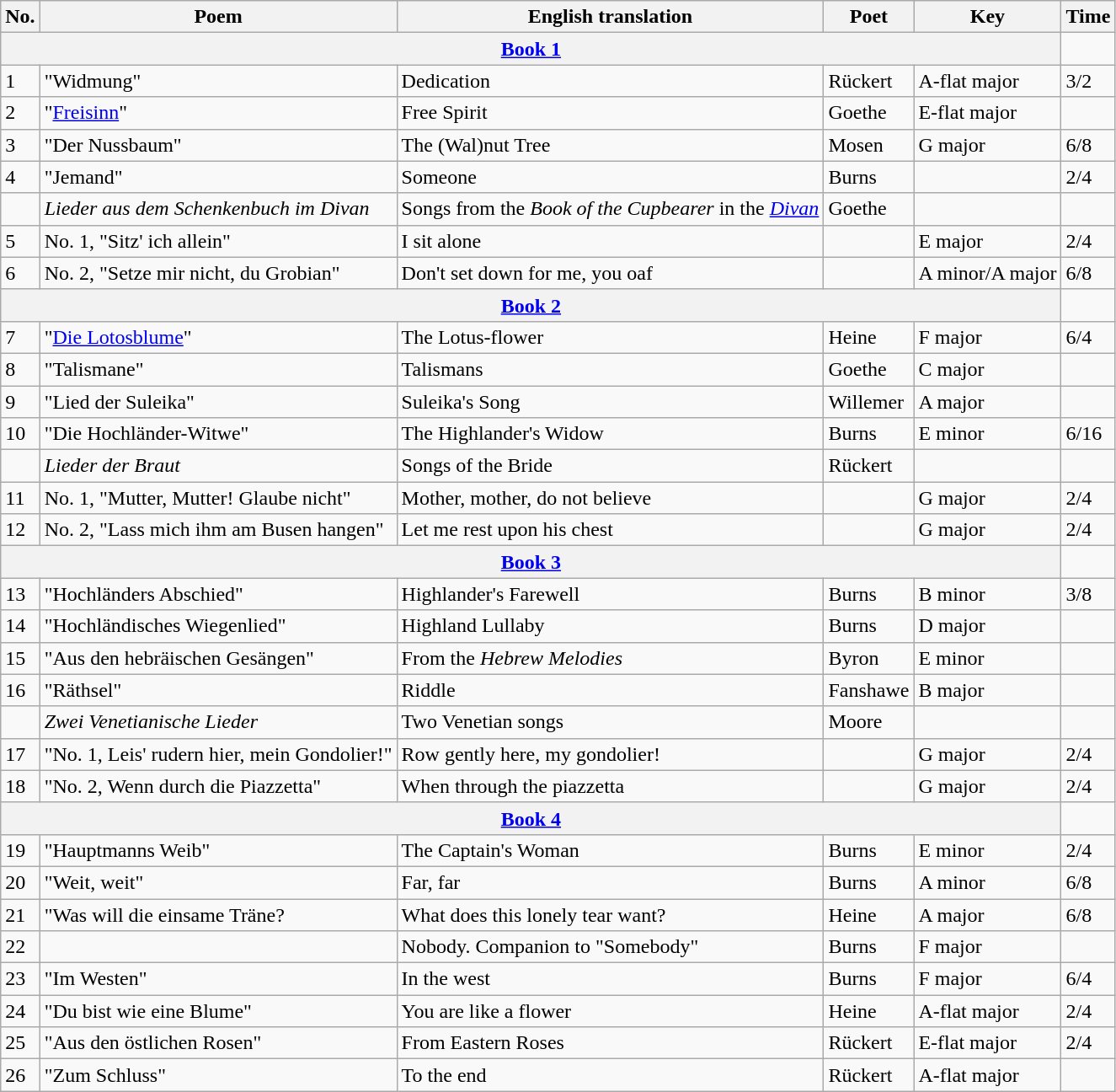<table class="wikitable">
<tr>
<th>No.</th>
<th>Poem</th>
<th>English translation</th>
<th>Poet</th>
<th>Key</th>
<th>Time</th>
</tr>
<tr>
<th colspan="5"><a href='#'>Book 1</a></th>
</tr>
<tr>
<td>1</td>
<td>"Widmung"</td>
<td>Dedication</td>
<td>Rückert</td>
<td>A-flat major</td>
<td>3/2</td>
</tr>
<tr>
<td>2</td>
<td>"<a href='#'>Freisinn</a>"</td>
<td>Free Spirit</td>
<td>Goethe</td>
<td>E-flat major</td>
<td></td>
</tr>
<tr>
<td>3</td>
<td>"Der Nussbaum"</td>
<td>The (Wal)nut Tree</td>
<td>Mosen</td>
<td>G major</td>
<td>6/8</td>
</tr>
<tr>
<td>4</td>
<td>"Jemand"</td>
<td>Someone</td>
<td>Burns</td>
<td></td>
<td>2/4</td>
</tr>
<tr>
<td></td>
<td><em>Lieder aus dem Schenkenbuch im Divan</em></td>
<td>Songs from the <em>Book of the Cupbearer</em> in the <em><a href='#'>Divan</a></em></td>
<td>Goethe</td>
<td></td>
</tr>
<tr>
<td>5</td>
<td>No. 1, "Sitz' ich allein"</td>
<td>I sit alone</td>
<td></td>
<td>E major</td>
<td>2/4</td>
</tr>
<tr>
<td>6</td>
<td>No. 2, "Setze mir nicht, du Grobian"</td>
<td>Don't set down for me, you oaf</td>
<td></td>
<td>A minor/A major</td>
<td>6/8</td>
</tr>
<tr>
<th colspan="5"><a href='#'>Book 2</a></th>
</tr>
<tr>
<td>7</td>
<td>"<a href='#'>Die Lotosblume</a>"</td>
<td>The Lotus-flower</td>
<td>Heine</td>
<td>F major</td>
<td>6/4</td>
</tr>
<tr>
<td>8</td>
<td>"Talismane"</td>
<td>Talismans</td>
<td>Goethe</td>
<td>C major</td>
<td></td>
</tr>
<tr>
<td>9</td>
<td>"Lied der Suleika"</td>
<td>Suleika's Song</td>
<td>Willemer</td>
<td>A major</td>
<td></td>
</tr>
<tr>
<td>10</td>
<td>"Die Hochländer-Witwe"</td>
<td>The Highlander's Widow</td>
<td>Burns</td>
<td>E minor</td>
<td>6/16</td>
</tr>
<tr>
<td></td>
<td><em>Lieder der Braut</em></td>
<td>Songs of the Bride</td>
<td>Rückert</td>
<td></td>
<td></td>
</tr>
<tr>
<td>11</td>
<td>No. 1, "Mutter, Mutter! Glaube nicht"</td>
<td>Mother, mother, do not believe</td>
<td></td>
<td>G major</td>
<td>2/4</td>
</tr>
<tr>
<td>12</td>
<td>No. 2, "Lass mich ihm am Busen hangen"</td>
<td>Let me rest upon his chest</td>
<td></td>
<td>G major</td>
<td>2/4</td>
</tr>
<tr>
<th colspan="5"><a href='#'>Book 3</a></th>
</tr>
<tr>
<td>13</td>
<td>"Hochländers Abschied"</td>
<td>Highlander's Farewell</td>
<td>Burns</td>
<td>B minor</td>
<td>3/8</td>
</tr>
<tr>
<td>14</td>
<td>"Hochländisches Wiegenlied"</td>
<td>Highland Lullaby</td>
<td>Burns</td>
<td>D major</td>
<td></td>
</tr>
<tr>
<td>15</td>
<td>"Aus den hebräischen Gesängen"</td>
<td>From the <em>Hebrew Melodies</em></td>
<td>Byron</td>
<td>E minor</td>
<td></td>
</tr>
<tr>
<td>16</td>
<td>"Räthsel"</td>
<td>Riddle</td>
<td>Fanshawe</td>
<td>B major</td>
<td></td>
</tr>
<tr>
<td></td>
<td><em>Zwei Venetianische Lieder</em></td>
<td>Two Venetian songs</td>
<td>Moore</td>
<td></td>
<td></td>
</tr>
<tr>
<td>17</td>
<td>"No. 1, Leis' rudern hier, mein Gondolier!"</td>
<td>Row gently here, my gondolier!</td>
<td></td>
<td>G major</td>
<td>2/4</td>
</tr>
<tr>
<td>18</td>
<td>"No. 2, Wenn durch die Piazzetta"</td>
<td>When through the piazzetta</td>
<td></td>
<td>G major</td>
<td>2/4</td>
</tr>
<tr>
<th colspan="5"><a href='#'>Book 4</a></th>
</tr>
<tr>
<td>19</td>
<td>"Hauptmanns Weib"</td>
<td>The Captain's Woman</td>
<td>Burns</td>
<td>E minor</td>
<td>2/4</td>
</tr>
<tr>
<td>20</td>
<td>"Weit, weit"</td>
<td>Far, far</td>
<td>Burns</td>
<td>A minor</td>
<td>6/8</td>
</tr>
<tr>
<td>21</td>
<td>"Was will die einsame Träne?</td>
<td>What does this lonely tear want?</td>
<td>Heine</td>
<td>A major</td>
<td>6/8</td>
</tr>
<tr>
<td>22</td>
<td></td>
<td>Nobody. Companion to "Somebody"</td>
<td>Burns</td>
<td>F major</td>
<td></td>
</tr>
<tr>
<td>23</td>
<td>"Im Westen"</td>
<td>In the west</td>
<td>Burns</td>
<td>F major</td>
<td>6/4</td>
</tr>
<tr>
<td>24</td>
<td>"Du bist wie eine Blume"</td>
<td>You are like a flower</td>
<td>Heine</td>
<td>A-flat major</td>
<td>2/4</td>
</tr>
<tr>
<td>25</td>
<td>"Aus den östlichen Rosen"</td>
<td>From Eastern Roses</td>
<td>Rückert</td>
<td>E-flat major</td>
<td>2/4</td>
</tr>
<tr>
<td>26</td>
<td>"Zum Schluss"</td>
<td>To the end</td>
<td>Rückert</td>
<td>A-flat major</td>
<td></td>
</tr>
</table>
